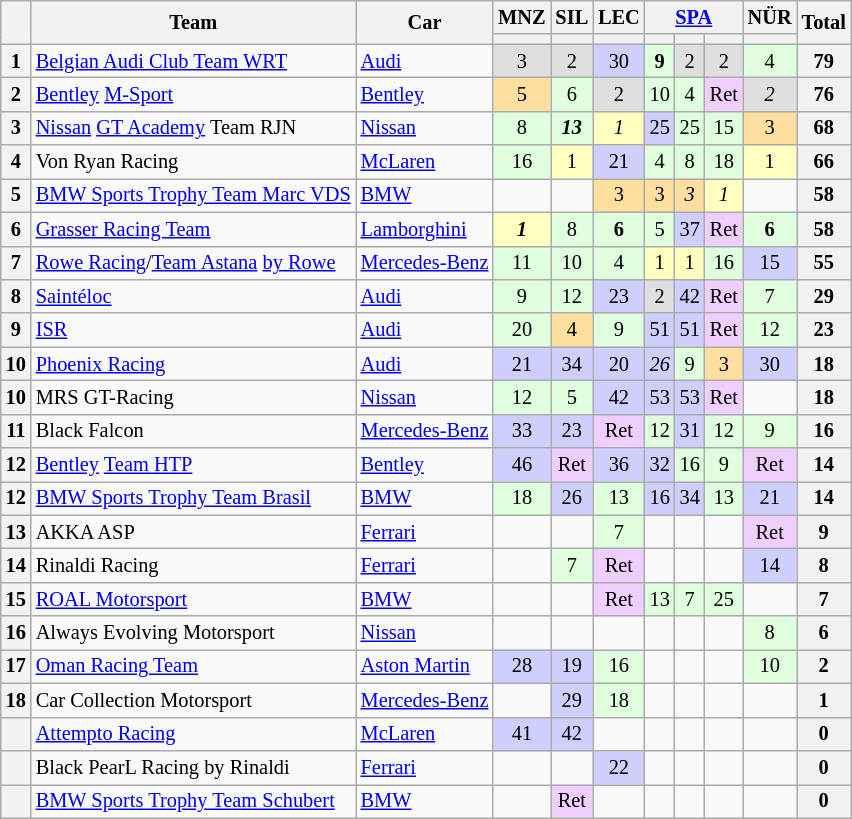<table class="wikitable" style="font-size: 85%; text-align:center;">
<tr>
<th rowspan=2></th>
<th rowspan=2>Team</th>
<th rowspan=2>Car</th>
<th>MNZ<br></th>
<th>SIL<br></th>
<th>LEC<br></th>
<th colspan=3><a href='#'>SPA</a><br></th>
<th>NÜR<br></th>
<th rowspan=2>Total</th>
</tr>
<tr>
<th></th>
<th></th>
<th></th>
<th></th>
<th></th>
<th></th>
<th></th>
</tr>
<tr>
<th>1</th>
<td align=left> <a href='#'>Belgian Audi Club Team WRT</a></td>
<td align=left><a href='#'>Audi</a></td>
<td style="background:#DFDFDF;">3</td>
<td style="background:#DFDFDF;">2</td>
<td style="background:#CFCFFF;">30</td>
<td style="background:#DFFFDF;"><strong>9</strong></td>
<td style="background:#DFDFDF;">2</td>
<td style="background:#DFDFDF;">2</td>
<td style="background:#DFFFDF;">4</td>
<th>79</th>
</tr>
<tr>
<th>2</th>
<td align=left> <a href='#'>Bentley</a> <a href='#'>M-Sport</a></td>
<td align=left><a href='#'>Bentley</a></td>
<td style="background:#FFDF9F;">5</td>
<td style="background:#DFFFDF;">6</td>
<td style="background:#DFDFDF;">2</td>
<td style="background:#DFFFDF;">10</td>
<td style="background:#DFFFDF;">4</td>
<td style="background:#EFCFFF;">Ret</td>
<td style="background:#DFDFDF;"><em>2</em></td>
<th>76</th>
</tr>
<tr>
<th>3</th>
<td align=left> <a href='#'>Nissan</a> <a href='#'>GT Academy</a> Team RJN</td>
<td align=left><a href='#'>Nissan</a></td>
<td style="background:#DFFFDF;">8</td>
<td style="background:#DFFFDF;"><strong><em>13</em></strong></td>
<td style="background:#FFFFBF;"><em>1</em></td>
<td style="background:#CFCFFF;">25</td>
<td style="background:#DFFFDF;">25</td>
<td style="background:#DFFFDF;">15</td>
<td style="background:#FFDF9F;">3</td>
<th>68</th>
</tr>
<tr>
<th>4</th>
<td align=left> Von Ryan Racing</td>
<td align=left><a href='#'>McLaren</a></td>
<td style="background:#DFFFDF;">16</td>
<td style="background:#FFFFBF;">1</td>
<td style="background:#CFCFFF;">21</td>
<td style="background:#DFFFDF;">4</td>
<td style="background:#DFFFDF;">8</td>
<td style="background:#DFFFDF;">18</td>
<td style="background:#FFFFBF;">1</td>
<th>66</th>
</tr>
<tr>
<th>5</th>
<td align=left> <a href='#'>BMW Sports Trophy Team Marc VDS</a></td>
<td align=left><a href='#'>BMW</a></td>
<td></td>
<td></td>
<td style="background:#FFDF9F;">3</td>
<td style="background:#FFDF9F;">3</td>
<td style="background:#FFDF9F;"><em>3</em></td>
<td style="background:#FFFFBF;"><em>1</em></td>
<td></td>
<th>58</th>
</tr>
<tr>
<th>6</th>
<td align=left> <a href='#'>Grasser Racing Team</a></td>
<td align=left><a href='#'>Lamborghini</a></td>
<td style="background:#FFFFBF;"><strong><em>1</em></strong></td>
<td style="background:#DFFFDF;">8</td>
<td style="background:#DFFFDF;"><strong>6</strong></td>
<td style="background:#DFFFDF;">5</td>
<td style="background:#CFCFFF;">37</td>
<td style="background:#EFCFFF;">Ret</td>
<td style="background:#DFFFDF;"><strong>6</strong></td>
<th>58</th>
</tr>
<tr>
<th>7</th>
<td align=left> <a href='#'>Rowe Racing</a>/<a href='#'>Team Astana</a> <a href='#'>by Rowe</a></td>
<td align=left><a href='#'>Mercedes-Benz</a></td>
<td style="background:#DFFFDF;">11</td>
<td style="background:#DFFFDF;">10</td>
<td style="background:#DFFFDF;">4</td>
<td style="background:#FFFFBF;">1</td>
<td style="background:#FFFFBF;">1</td>
<td style="background:#DFFFDF;">16</td>
<td style="background:#CFCFFF;">15</td>
<th>55</th>
</tr>
<tr>
<th>8</th>
<td align=left> <a href='#'>Saintéloc</a></td>
<td align=left><a href='#'>Audi</a></td>
<td style="background:#DFFFDF;">9</td>
<td style="background:#DFFFDF;">12</td>
<td style="background:#CFCFFF;">23</td>
<td style="background:#DFDFDF;">2</td>
<td style="background:#CFCFFF;">42</td>
<td style="background:#EFCFFF;">Ret</td>
<td style="background:#DFFFDF;">7</td>
<th>29</th>
</tr>
<tr>
<th>9</th>
<td align=left> <a href='#'>ISR</a></td>
<td align=left><a href='#'>Audi</a></td>
<td style="background:#DFFFDF;">20</td>
<td style="background:#FFDF9F;">4</td>
<td style="background:#DFFFDF;">9</td>
<td style="background:#CFCFFF;">51</td>
<td style="background:#CFCFFF;">51</td>
<td style="background:#EFCFFF;">Ret</td>
<td style="background:#DFFFDF;">12</td>
<th>23</th>
</tr>
<tr>
<th>10</th>
<td align=left> <a href='#'>Phoenix Racing</a></td>
<td align=left><a href='#'>Audi</a></td>
<td style="background:#CFCFFF;">21</td>
<td style="background:#CFCFFF;">34</td>
<td style="background:#CFCFFF;">20</td>
<td style="background:#CFCFFF;"><em>26</em></td>
<td style="background:#DFFFDF;">9</td>
<td style="background:#FFDF9F;">3</td>
<td style="background:#CFCFFF;">30</td>
<th>18</th>
</tr>
<tr>
<th>10</th>
<td align=left> MRS GT-Racing</td>
<td align=left><a href='#'>Nissan</a></td>
<td style="background:#DFFFDF;">12</td>
<td style="background:#DFFFDF;">5</td>
<td style="background:#CFCFFF;">42</td>
<td style="background:#CFCFFF;">53</td>
<td style="background:#CFCFFF;">53</td>
<td style="background:#EFCFFF;">Ret</td>
<td></td>
<th>18</th>
</tr>
<tr>
<th>11</th>
<td align=left> Black Falcon</td>
<td align=left><a href='#'>Mercedes-Benz</a></td>
<td style="background:#CFCFFF;">33</td>
<td style="background:#CFCFFF;">23</td>
<td style="background:#EFCFFF;">Ret</td>
<td style="background:#DFFFDF;">12</td>
<td style="background:#CFCFFF;">31</td>
<td style="background:#DFFFDF;">12</td>
<td style="background:#DFFFDF;">9</td>
<th>16</th>
</tr>
<tr>
<th>12</th>
<td align=left> <a href='#'>Bentley</a> <a href='#'>Team HTP</a></td>
<td align=left><a href='#'>Bentley</a></td>
<td style="background:#CFCFFF;">46</td>
<td style="background:#EFCFFF;">Ret</td>
<td style="background:#CFCFFF;">36</td>
<td style="background:#CFCFFF;">32</td>
<td style="background:#DFFFDF;">16</td>
<td style="background:#DFFFDF;">9</td>
<td style="background:#EFCFFF;">Ret</td>
<th>14</th>
</tr>
<tr>
<th>12</th>
<td align=left> <a href='#'>BMW Sports Trophy Team Brasil</a></td>
<td align=left><a href='#'>BMW</a></td>
<td style="background:#DFFFDF;">18</td>
<td style="background:#CFCFFF;">26</td>
<td style="background:#DFFFDF;">13</td>
<td style="background:#CFCFFF;">16</td>
<td style="background:#CFCFFF;">34</td>
<td style="background:#DFFFDF;">13</td>
<td style="background:#CFCFFF;">21</td>
<th>14</th>
</tr>
<tr>
<th>13</th>
<td align=left> AKKA ASP</td>
<td align=left><a href='#'>Ferrari</a></td>
<td></td>
<td></td>
<td style="background:#DFFFDF;">7</td>
<td></td>
<td></td>
<td></td>
<td style="background:#EFCFFF;">Ret</td>
<th>9</th>
</tr>
<tr>
<th>14</th>
<td align=left> Rinaldi Racing</td>
<td align=left><a href='#'>Ferrari</a></td>
<td></td>
<td style="background:#DFFFDF;">7</td>
<td style="background:#EFCFFF;">Ret</td>
<td></td>
<td></td>
<td></td>
<td style="background:#CFCFFF;">14</td>
<th>8</th>
</tr>
<tr>
<th>15</th>
<td align=left> <a href='#'>ROAL Motorsport</a></td>
<td align=left><a href='#'>BMW</a></td>
<td></td>
<td></td>
<td style="background:#EFCFFF;">Ret</td>
<td style="background:#DFFFDF;">13</td>
<td style="background:#DFFFDF;">7</td>
<td style="background:#DFFFDF;">25</td>
<td></td>
<th>7</th>
</tr>
<tr>
<th>16</th>
<td align=left> Always Evolving Motorsport</td>
<td align=left><a href='#'>Nissan</a></td>
<td></td>
<td></td>
<td></td>
<td></td>
<td></td>
<td></td>
<td style="background:#DFFFDF;">8</td>
<th>6</th>
</tr>
<tr>
<th>17</th>
<td align=left> <a href='#'>Oman Racing Team</a></td>
<td align=left><a href='#'>Aston Martin</a></td>
<td style="background:#CFCFFF;">28</td>
<td style="background:#CFCFFF;">19</td>
<td style="background:#DFFFDF;">16</td>
<td></td>
<td></td>
<td></td>
<td style="background:#DFFFDF;">10</td>
<th>2</th>
</tr>
<tr>
<th>18</th>
<td align=left> Car Collection Motorsport</td>
<td align=left><a href='#'>Mercedes-Benz</a></td>
<td></td>
<td style="background:#CFCFFF;">29</td>
<td style="background:#DFFFDF;">18</td>
<td></td>
<td></td>
<td></td>
<td></td>
<th>1</th>
</tr>
<tr>
<th></th>
<td align=left> <a href='#'>Attempto Racing</a></td>
<td align=left><a href='#'>McLaren</a></td>
<td style="background:#CFCFFF;">41</td>
<td style="background:#CFCFFF;">42</td>
<td></td>
<td></td>
<td></td>
<td></td>
<td></td>
<th>0</th>
</tr>
<tr>
<th></th>
<td align=left> Black PearL Racing by Rinaldi</td>
<td align=left><a href='#'>Ferrari</a></td>
<td></td>
<td></td>
<td style="background:#CFCFFF;">22</td>
<td></td>
<td></td>
<td></td>
<td></td>
<th>0</th>
</tr>
<tr>
<th></th>
<td align=left> <a href='#'>BMW Sports Trophy Team Schubert</a></td>
<td align=left><a href='#'>BMW</a></td>
<td></td>
<td style="background:#EFCFFF;">Ret</td>
<td></td>
<td></td>
<td></td>
<td></td>
<td></td>
<th>0</th>
</tr>
</table>
